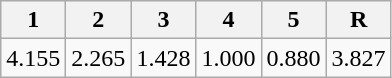<table class=wikitable>
<tr>
<th>1</th>
<th>2</th>
<th>3</th>
<th>4</th>
<th>5</th>
<th>R</th>
</tr>
<tr>
<td>4.155</td>
<td>2.265</td>
<td>1.428</td>
<td>1.000</td>
<td>0.880</td>
<td>3.827</td>
</tr>
</table>
